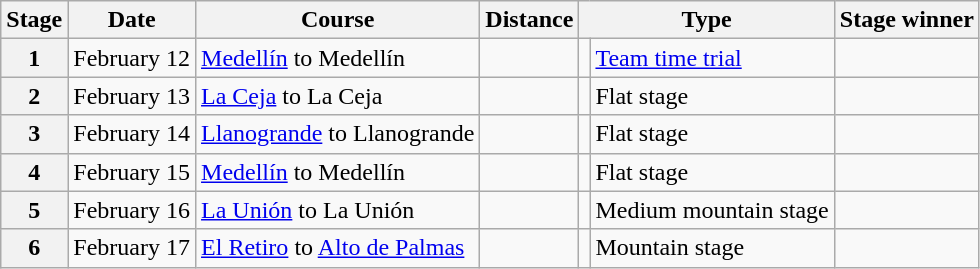<table class="wikitable">
<tr>
<th scope="col">Stage</th>
<th scope="col">Date</th>
<th scope="col">Course</th>
<th scope="col">Distance</th>
<th scope="col" colspan="2">Type</th>
<th scope="col">Stage winner</th>
</tr>
<tr>
<th scope="row" style="text-align:center;">1</th>
<td style="text-align:center;">February 12</td>
<td><a href='#'>Medellín</a> to Medellín</td>
<td style="text-align:center;"></td>
<td></td>
<td><a href='#'>Team time trial</a></td>
<td></td>
</tr>
<tr>
<th scope="row" style="text-align:center;">2</th>
<td style="text-align:center;">February 13</td>
<td><a href='#'>La Ceja</a> to La Ceja</td>
<td style="text-align:center;"></td>
<td></td>
<td>Flat stage</td>
<td></td>
</tr>
<tr>
<th scope="row" style="text-align:center;">3</th>
<td style="text-align:center;">February 14</td>
<td><a href='#'>Llanogrande</a> to Llanogrande</td>
<td style="text-align:center;"></td>
<td></td>
<td>Flat stage</td>
<td></td>
</tr>
<tr>
<th scope="row" style="text-align:center;">4</th>
<td style="text-align:center;">February 15</td>
<td><a href='#'>Medellín</a> to Medellín</td>
<td style="text-align:center;"></td>
<td></td>
<td>Flat stage</td>
<td></td>
</tr>
<tr>
<th scope="row" style="text-align:center;">5</th>
<td style="text-align:center;">February 16</td>
<td><a href='#'>La Unión</a> to La Unión</td>
<td style="text-align:center;"></td>
<td></td>
<td>Medium mountain stage</td>
<td></td>
</tr>
<tr>
<th scope="row" style="text-align:center;">6</th>
<td style="text-align:center;">February 17</td>
<td><a href='#'>El Retiro</a> to <a href='#'>Alto de Palmas</a></td>
<td style="text-align:center;"></td>
<td></td>
<td>Mountain stage</td>
<td></td>
</tr>
</table>
